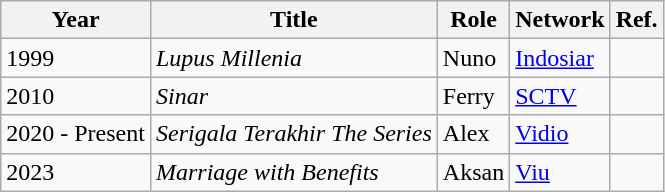<table class="wikitable sortable"">
<tr>
<th>Year</th>
<th>Title</th>
<th>Role</th>
<th>Network</th>
<th>Ref.</th>
</tr>
<tr>
<td>1999</td>
<td><em>Lupus Millenia </em></td>
<td>Nuno</td>
<td><a href='#'>Indosiar</a></td>
<td></td>
</tr>
<tr>
<td>2010</td>
<td><em>Sinar</em></td>
<td>Ferry</td>
<td><a href='#'>SCTV</a></td>
<td></td>
</tr>
<tr>
<td>2020 - Present</td>
<td><em>Serigala Terakhir The Series</em></td>
<td>Alex</td>
<td><a href='#'>Vidio</a></td>
<td></td>
</tr>
<tr>
<td>2023</td>
<td><em>Marriage with Benefits</em></td>
<td>Aksan</td>
<td><a href='#'>Viu</a></td>
<td></td>
</tr>
</table>
